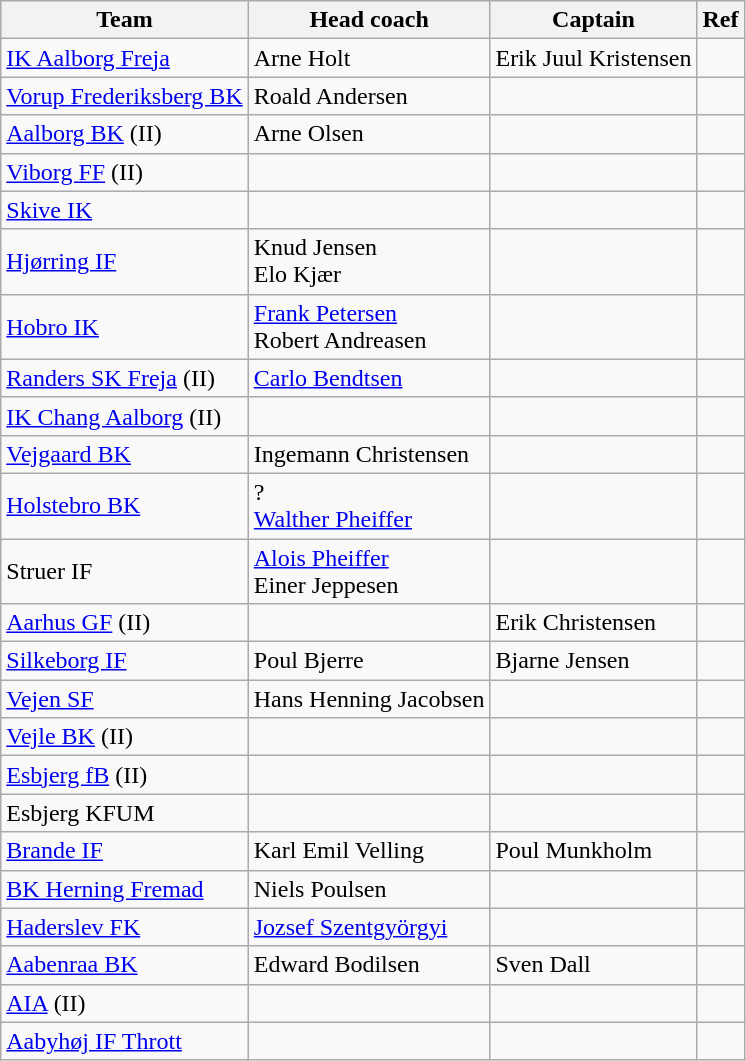<table class="wikitable sortable">
<tr>
<th>Team</th>
<th>Head coach</th>
<th>Captain</th>
<th>Ref</th>
</tr>
<tr>
<td><a href='#'>IK Aalborg Freja</a></td>
<td> Arne Holt</td>
<td> Erik Juul Kristensen</td>
<td></td>
</tr>
<tr>
<td><a href='#'>Vorup Frederiksberg BK</a></td>
<td> Roald Andersen</td>
<td></td>
<td></td>
</tr>
<tr>
<td><a href='#'>Aalborg BK</a> (II)</td>
<td> Arne Olsen</td>
<td></td>
<td></td>
</tr>
<tr>
<td><a href='#'>Viborg FF</a> (II)</td>
<td></td>
<td></td>
<td></td>
</tr>
<tr>
<td><a href='#'>Skive IK</a></td>
<td></td>
<td></td>
<td></td>
</tr>
<tr>
<td><a href='#'>Hjørring IF</a></td>
<td> Knud Jensen<br> Elo Kjær</td>
<td></td>
<td></td>
</tr>
<tr>
<td><a href='#'>Hobro IK</a></td>
<td> <a href='#'>Frank Petersen</a><br> Robert Andreasen</td>
<td></td>
<td></td>
</tr>
<tr>
<td><a href='#'>Randers SK Freja</a> (II)</td>
<td> <a href='#'>Carlo Bendtsen</a></td>
<td></td>
<td></td>
</tr>
<tr>
<td><a href='#'>IK Chang Aalborg</a> (II)</td>
<td></td>
<td></td>
<td></td>
</tr>
<tr>
<td><a href='#'>Vejgaard BK</a></td>
<td> Ingemann Christensen</td>
<td></td>
<td></td>
</tr>
<tr>
<td><a href='#'>Holstebro BK</a></td>
<td>?<br> <a href='#'>Walther Pheiffer</a></td>
<td></td>
<td></td>
</tr>
<tr>
<td>Struer IF</td>
<td> <a href='#'>Alois Pheiffer</a><br> Einer Jeppesen</td>
<td></td>
<td></td>
</tr>
<tr>
<td><a href='#'>Aarhus GF</a> (II)</td>
<td></td>
<td> Erik Christensen</td>
<td></td>
</tr>
<tr>
<td><a href='#'>Silkeborg IF</a></td>
<td> Poul Bjerre</td>
<td> Bjarne Jensen</td>
<td></td>
</tr>
<tr>
<td><a href='#'>Vejen SF</a></td>
<td> Hans Henning Jacobsen</td>
<td></td>
<td></td>
</tr>
<tr>
<td><a href='#'>Vejle BK</a> (II)</td>
<td></td>
<td></td>
<td></td>
</tr>
<tr>
<td><a href='#'>Esbjerg fB</a> (II)</td>
<td></td>
<td></td>
<td></td>
</tr>
<tr>
<td>Esbjerg KFUM</td>
<td></td>
<td></td>
<td></td>
</tr>
<tr>
<td><a href='#'>Brande IF</a></td>
<td> Karl Emil Velling</td>
<td> Poul Munkholm</td>
<td></td>
</tr>
<tr>
<td><a href='#'>BK Herning Fremad</a></td>
<td> Niels Poulsen</td>
<td></td>
<td></td>
</tr>
<tr>
<td><a href='#'>Haderslev FK</a></td>
<td> <a href='#'>Jozsef Szentgyörgyi</a></td>
<td></td>
<td></td>
</tr>
<tr>
<td><a href='#'>Aabenraa BK</a></td>
<td> Edward Bodilsen</td>
<td> Sven Dall</td>
<td></td>
</tr>
<tr>
<td><a href='#'>AIA</a> (II)</td>
<td></td>
<td></td>
<td></td>
</tr>
<tr>
<td><a href='#'>Aabyhøj IF Thrott</a></td>
<td></td>
<td></td>
<td></td>
</tr>
</table>
